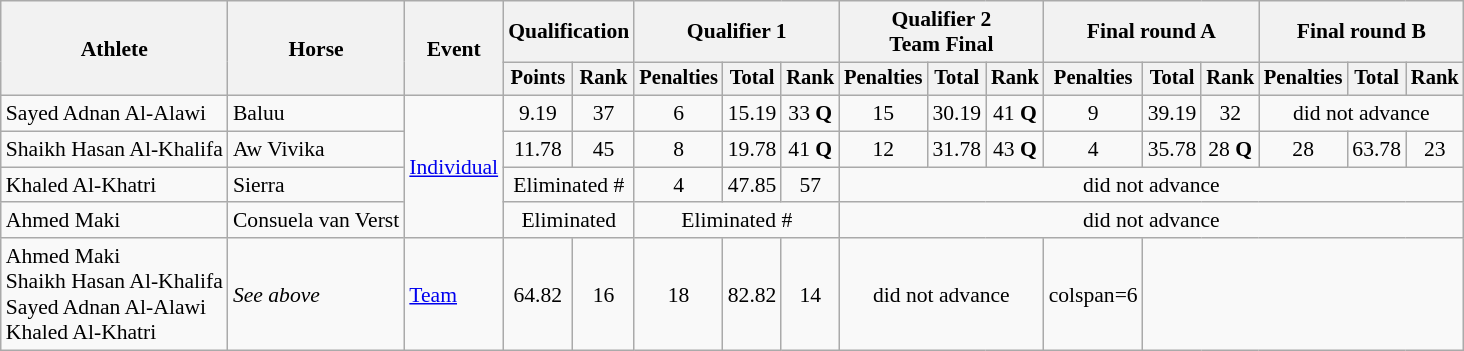<table class=wikitable style=font-size:90%;text-align:center>
<tr>
<th rowspan=2>Athlete</th>
<th rowspan=2>Horse</th>
<th rowspan=2>Event</th>
<th colspan=2>Qualification</th>
<th colspan=3>Qualifier 1</th>
<th colspan=3>Qualifier 2<br>Team Final</th>
<th colspan=3>Final round A</th>
<th colspan=3>Final round B</th>
</tr>
<tr style="font-size:95%">
<th>Points</th>
<th>Rank</th>
<th>Penalties</th>
<th>Total</th>
<th>Rank</th>
<th>Penalties</th>
<th>Total</th>
<th>Rank</th>
<th>Penalties</th>
<th>Total</th>
<th>Rank</th>
<th>Penalties</th>
<th>Total</th>
<th>Rank</th>
</tr>
<tr>
<td align=left>Sayed Adnan Al-Alawi</td>
<td align=left>Baluu</td>
<td align=left rowspan=4><a href='#'>Individual</a></td>
<td>9.19</td>
<td>37</td>
<td>6</td>
<td>15.19</td>
<td>33 <strong>Q</strong></td>
<td>15</td>
<td>30.19</td>
<td>41 <strong>Q</strong></td>
<td>9</td>
<td>39.19</td>
<td>32</td>
<td colspan=3>did not advance</td>
</tr>
<tr>
<td align=left>Shaikh Hasan Al-Khalifa</td>
<td align=left>Aw Vivika</td>
<td>11.78</td>
<td>45</td>
<td>8</td>
<td>19.78</td>
<td>41 <strong>Q</strong></td>
<td>12</td>
<td>31.78</td>
<td>43 <strong>Q</strong></td>
<td>4</td>
<td>35.78</td>
<td>28 <strong>Q</strong></td>
<td>28</td>
<td>63.78</td>
<td>23</td>
</tr>
<tr>
<td align=left>Khaled Al-Khatri</td>
<td align=left>Sierra</td>
<td colspan=2>Eliminated #</td>
<td>4</td>
<td>47.85</td>
<td>57</td>
<td colspan=9>did not advance</td>
</tr>
<tr>
<td align=left>Ahmed Maki</td>
<td align=left>Consuela van Verst</td>
<td colspan=2>Eliminated</td>
<td colspan=3>Eliminated #</td>
<td colspan=9>did not advance</td>
</tr>
<tr>
<td align=left>Ahmed Maki<br>Shaikh Hasan Al-Khalifa<br>Sayed Adnan Al-Alawi<br>Khaled Al-Khatri</td>
<td align=left><em>See above</em></td>
<td align=left><a href='#'>Team</a></td>
<td>64.82</td>
<td>16</td>
<td>18</td>
<td>82.82</td>
<td>14</td>
<td colspan=3>did not advance</td>
<td>colspan=6 </td>
</tr>
</table>
